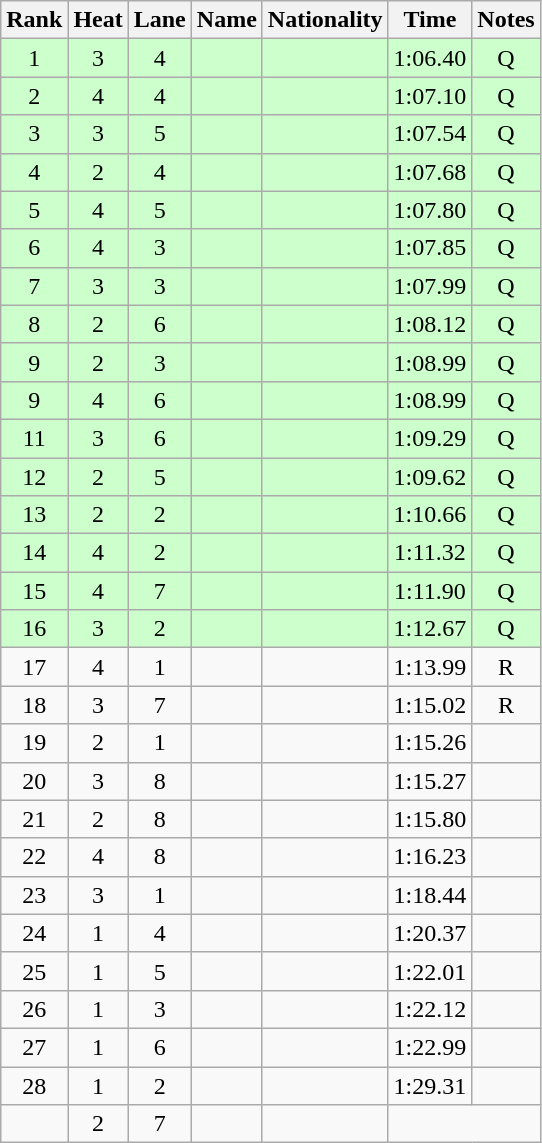<table class="wikitable sortable" style="text-align:center">
<tr>
<th>Rank</th>
<th>Heat</th>
<th>Lane</th>
<th>Name</th>
<th>Nationality</th>
<th>Time</th>
<th>Notes</th>
</tr>
<tr bgcolor=ccffcc>
<td>1</td>
<td>3</td>
<td>4</td>
<td align=left></td>
<td align=left></td>
<td>1:06.40</td>
<td>Q</td>
</tr>
<tr bgcolor=ccffcc>
<td>2</td>
<td>4</td>
<td>4</td>
<td align=left></td>
<td align=left></td>
<td>1:07.10</td>
<td>Q</td>
</tr>
<tr bgcolor=ccffcc>
<td>3</td>
<td>3</td>
<td>5</td>
<td align=left></td>
<td align=left></td>
<td>1:07.54</td>
<td>Q</td>
</tr>
<tr bgcolor=ccffcc>
<td>4</td>
<td>2</td>
<td>4</td>
<td align=left></td>
<td align=left></td>
<td>1:07.68</td>
<td>Q</td>
</tr>
<tr bgcolor=ccffcc>
<td>5</td>
<td>4</td>
<td>5</td>
<td align=left></td>
<td align=left></td>
<td>1:07.80</td>
<td>Q</td>
</tr>
<tr bgcolor=ccffcc>
<td>6</td>
<td>4</td>
<td>3</td>
<td align=left></td>
<td align=left></td>
<td>1:07.85</td>
<td>Q</td>
</tr>
<tr bgcolor=ccffcc>
<td>7</td>
<td>3</td>
<td>3</td>
<td align=left></td>
<td align=left></td>
<td>1:07.99</td>
<td>Q</td>
</tr>
<tr bgcolor=ccffcc>
<td>8</td>
<td>2</td>
<td>6</td>
<td align=left></td>
<td align=left></td>
<td>1:08.12</td>
<td>Q</td>
</tr>
<tr bgcolor=ccffcc>
<td>9</td>
<td>2</td>
<td>3</td>
<td align=left></td>
<td align=left></td>
<td>1:08.99</td>
<td>Q</td>
</tr>
<tr bgcolor=ccffcc>
<td>9</td>
<td>4</td>
<td>6</td>
<td align=left></td>
<td align=left></td>
<td>1:08.99</td>
<td>Q</td>
</tr>
<tr bgcolor=ccffcc>
<td>11</td>
<td>3</td>
<td>6</td>
<td align=left></td>
<td align=left></td>
<td>1:09.29</td>
<td>Q</td>
</tr>
<tr bgcolor=ccffcc>
<td>12</td>
<td>2</td>
<td>5</td>
<td align=left></td>
<td align=left></td>
<td>1:09.62</td>
<td>Q</td>
</tr>
<tr bgcolor=ccffcc>
<td>13</td>
<td>2</td>
<td>2</td>
<td align=left></td>
<td align=left></td>
<td>1:10.66</td>
<td>Q</td>
</tr>
<tr bgcolor=ccffcc>
<td>14</td>
<td>4</td>
<td>2</td>
<td align=left></td>
<td align=left></td>
<td>1:11.32</td>
<td>Q</td>
</tr>
<tr bgcolor=ccffcc>
<td>15</td>
<td>4</td>
<td>7</td>
<td align=left></td>
<td align=left></td>
<td>1:11.90</td>
<td>Q</td>
</tr>
<tr bgcolor=ccffcc>
<td>16</td>
<td>3</td>
<td>2</td>
<td align=left></td>
<td align=left></td>
<td>1:12.67</td>
<td>Q</td>
</tr>
<tr>
<td>17</td>
<td>4</td>
<td>1</td>
<td align=left></td>
<td align=left></td>
<td>1:13.99</td>
<td>R</td>
</tr>
<tr>
<td>18</td>
<td>3</td>
<td>7</td>
<td align=left></td>
<td align=left></td>
<td>1:15.02</td>
<td>R</td>
</tr>
<tr>
<td>19</td>
<td>2</td>
<td>1</td>
<td align=left></td>
<td align=left></td>
<td>1:15.26</td>
<td></td>
</tr>
<tr>
<td>20</td>
<td>3</td>
<td>8</td>
<td align=left></td>
<td align=left></td>
<td>1:15.27</td>
<td></td>
</tr>
<tr>
<td>21</td>
<td>2</td>
<td>8</td>
<td align=left></td>
<td align=left></td>
<td>1:15.80</td>
<td></td>
</tr>
<tr>
<td>22</td>
<td>4</td>
<td>8</td>
<td align=left></td>
<td align=left></td>
<td>1:16.23</td>
<td></td>
</tr>
<tr>
<td>23</td>
<td>3</td>
<td>1</td>
<td align=left></td>
<td align=left></td>
<td>1:18.44</td>
<td></td>
</tr>
<tr>
<td>24</td>
<td>1</td>
<td>4</td>
<td align=left></td>
<td align=left></td>
<td>1:20.37</td>
<td></td>
</tr>
<tr>
<td>25</td>
<td>1</td>
<td>5</td>
<td align=left></td>
<td align=left></td>
<td>1:22.01</td>
<td></td>
</tr>
<tr>
<td>26</td>
<td>1</td>
<td>3</td>
<td align=left></td>
<td align=left></td>
<td>1:22.12</td>
<td></td>
</tr>
<tr>
<td>27</td>
<td>1</td>
<td>6</td>
<td align=left></td>
<td align=left></td>
<td>1:22.99</td>
<td></td>
</tr>
<tr>
<td>28</td>
<td>1</td>
<td>2</td>
<td align=left></td>
<td align=left></td>
<td>1:29.31</td>
<td></td>
</tr>
<tr>
<td></td>
<td>2</td>
<td>7</td>
<td align=left></td>
<td align=left></td>
<td colspan=2></td>
</tr>
</table>
